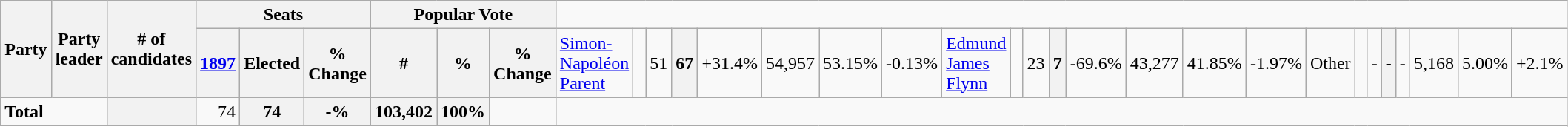<table class="wikitable">
<tr>
<th rowspan="2" colspan="2">Party</th>
<th rowspan="2">Party leader</th>
<th rowspan="2"># of<br>candidates</th>
<th colspan="3">Seats</th>
<th colspan="3">Popular Vote</th>
</tr>
<tr>
<th><a href='#'>1897</a></th>
<th>Elected</th>
<th>% Change</th>
<th>#</th>
<th>%</th>
<th>% Change<br></th>
<td><a href='#'>Simon-Napoléon Parent</a> </td>
<td align="right">   </td>
<td align="right">51   </td>
<th align="right">67    </th>
<td align="right">+31.4%  </td>
<td align="right">54,957  </td>
<td align="right">53.15%   </td>
<td align="right">-0.13%   <br></td>
<td><a href='#'>Edmund James Flynn</a>  </td>
<td align="right">    </td>
<td align="right">23  </td>
<th align="right">7  </th>
<td align="right">-69.6%   </td>
<td align="right">43,277    </td>
<td align="right">41.85%   </td>
<td align="right">-1.97%   <br></td>
<td colspan=2>Other</td>
<td align="right">   </td>
<td align="right">-   </td>
<th align="right">-  </th>
<td align="right">-   </td>
<td align="right">5,168      </td>
<td align="right">5.00%    </td>
<td align="right">+2.1%   </td>
</tr>
<tr>
<td colspan="3"><strong>Total</strong></td>
<th align="right">   </th>
<td align="right">74   </td>
<th align="right">74  </th>
<th align="right">-%  </th>
<th align="right">103,402   </th>
<th align="right">100%   </th>
<td align="right">   </td>
</tr>
<tr>
</tr>
</table>
